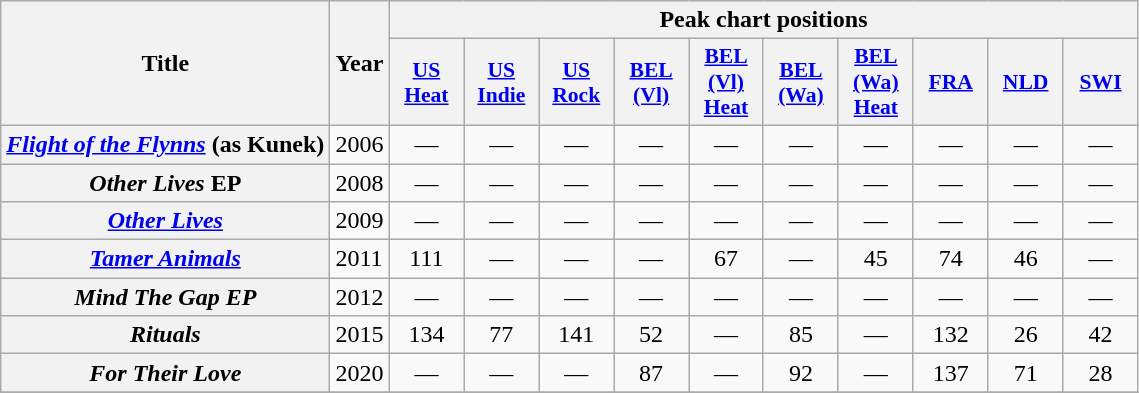<table class="wikitable plainrowheaders">
<tr>
<th scope="col" rowspan="2">Title</th>
<th scope="col" rowspan="2">Year</th>
<th scope="col" colspan="10">Peak chart positions</th>
</tr>
<tr>
<th scope="col" style="width:3em;font-size:90%"><a href='#'>US<br>Heat</a><br></th>
<th scope="col" style="width:3em;font-size:90%"><a href='#'>US<br>Indie</a><br></th>
<th scope="col" style="width:3em;font-size:90%"><a href='#'>US<br>Rock</a><br></th>
<th scope="col" style="width:3em;font-size:90%"><a href='#'>BEL<br>(Vl)</a><br></th>
<th scope="col" style="width:3em;font-size:90%"><a href='#'>BEL<br>(Vl)<br>Heat</a><br></th>
<th scope="col" style="width:3em;font-size:90%"><a href='#'>BEL<br>(Wa)</a><br></th>
<th scope="col" style="width:3em;font-size:90%"><a href='#'>BEL<br>(Wa)<br>Heat</a><br></th>
<th scope="col" style="width:3em;font-size:90%"><a href='#'>FRA</a><br></th>
<th scope="col" style="width:3em;font-size:90%"><a href='#'>NLD</a><br></th>
<th scope="col" style="width:3em;font-size:90%"><a href='#'>SWI</a><br></th>
</tr>
<tr>
<th scope="row"><em><a href='#'>Flight of the Flynns</a></em> (as Kunek)</th>
<td>2006</td>
<td align=center>—</td>
<td align=center>—</td>
<td align=center>—</td>
<td align=center>—</td>
<td align=center>—</td>
<td align=center>—</td>
<td align=center>—</td>
<td align=center>—</td>
<td align=center>—</td>
<td align=center>—</td>
</tr>
<tr>
<th scope="row"><em>Other Lives</em> EP</th>
<td>2008</td>
<td align=center>—</td>
<td align=center>—</td>
<td align=center>—</td>
<td align=center>—</td>
<td align=center>—</td>
<td align=center>—</td>
<td align=center>—</td>
<td align=center>—</td>
<td align=center>—</td>
<td align=center>—</td>
</tr>
<tr>
<th scope="row"><em><a href='#'>Other Lives</a></em></th>
<td>2009</td>
<td align=center>—</td>
<td align=center>—</td>
<td align=center>—</td>
<td align=center>—</td>
<td align=center>—</td>
<td align=center>—</td>
<td align=center>—</td>
<td align=center>—</td>
<td align=center>—</td>
<td align=center>—</td>
</tr>
<tr>
<th scope="row"><em><a href='#'>Tamer Animals</a></em></th>
<td>2011</td>
<td align=center>111</td>
<td align=center>—</td>
<td align=center>—</td>
<td align=center>—</td>
<td align=center>67</td>
<td align=center>—</td>
<td align=center>45</td>
<td align=center>74</td>
<td align=center>46</td>
<td align=center>—</td>
</tr>
<tr>
<th scope="row"><em>Mind The Gap EP</em></th>
<td>2012</td>
<td align=center>—</td>
<td align=center>—</td>
<td align=center>—</td>
<td align=center>—</td>
<td align=center>—</td>
<td align=center>—</td>
<td align=center>—</td>
<td align=center>—</td>
<td align=center>—</td>
<td align=center>—</td>
</tr>
<tr>
<th scope="row"><em>Rituals</em></th>
<td>2015</td>
<td align=center>134</td>
<td align=center>77</td>
<td align=center>141</td>
<td align=center>52</td>
<td align=center>—</td>
<td align=center>85</td>
<td align=center>—</td>
<td align=center>132</td>
<td align=center>26</td>
<td align=center>42</td>
</tr>
<tr>
<th scope="row"><em>For Their Love</em></th>
<td>2020</td>
<td align=center>—</td>
<td align=center>—</td>
<td align=center>—</td>
<td align=center>87</td>
<td align=center>—</td>
<td align=center>92</td>
<td align=center>—</td>
<td align=center>137<br></td>
<td align=center>71</td>
<td align=center>28</td>
</tr>
<tr>
</tr>
</table>
